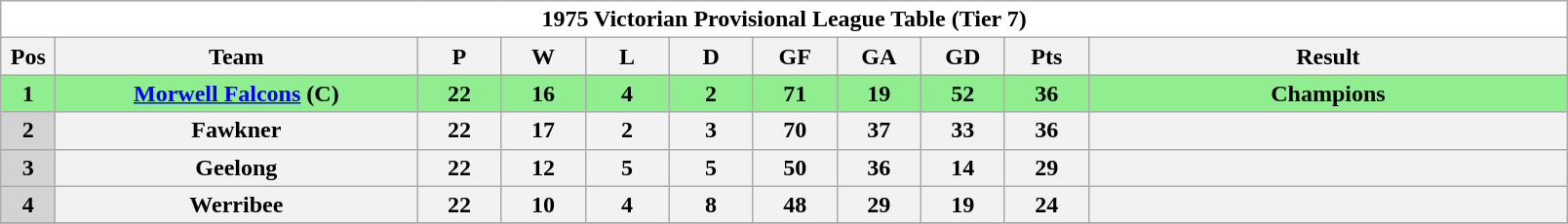<table class="wikitable">
<tr>
<th colspan=11 align="center" style="background:white">1975 Victorian Provisional League Table (Tier 7)</th>
</tr>
<tr>
<th align="center" width="30">Pos</th>
<th align="center" width="240">Team</th>
<th align="center" width="50">P</th>
<th align="center" width="50">W</th>
<th align="center" width="50">L</th>
<th align="center" width="50">D</th>
<th align="center" width="50">GF</th>
<th align="center" width="50">GA</th>
<th align="center" width="50">GD</th>
<th align="center" width="50">Pts</th>
<th align="center" width="320">Result</th>
</tr>
<tr>
<th style=background:lightgreen align="left">1</th>
<th style=background:lightgreen align="left"><a href='#'>Morwell Falcons</a> (C)</th>
<th style=background:lightgreen align="left">22</th>
<th style=background:lightgreen align="left">16</th>
<th style=background:lightgreen align="left">4</th>
<th style=background:lightgreen align="left">2</th>
<th style=background:lightgreen align="left">71</th>
<th style=background:lightgreen align="left">19</th>
<th style=background:lightgreen align="left">52</th>
<th style=background:lightgreen align="left">36</th>
<th style=background:lightgreen align="left">Champions</th>
</tr>
<tr>
<th align="center" style="background:lightgrey">2</th>
<th>Fawkner</th>
<th>22</th>
<th>17</th>
<th>2</th>
<th>3</th>
<th>70</th>
<th>37</th>
<th>33</th>
<th>36</th>
<th></th>
</tr>
<tr>
<th align="center" style="background:lightgrey">3</th>
<th>Geelong</th>
<th>22</th>
<th>12</th>
<th>5</th>
<th>5</th>
<th>50</th>
<th>36</th>
<th>14</th>
<th>29</th>
<th></th>
</tr>
<tr>
<th align="center" style="background:lightgrey">4</th>
<th>Werribee</th>
<th>22</th>
<th>10</th>
<th>4</th>
<th>8</th>
<th>48</th>
<th>29</th>
<th>19</th>
<th>24</th>
<th></th>
</tr>
<tr>
</tr>
</table>
